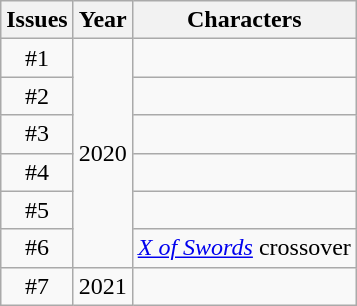<table class="wikitable plainrowheaders" style="text-align:center;" border="1">
<tr>
<th scope="col">Issues</th>
<th scope="col">Year</th>
<th scope="col">Characters</th>
</tr>
<tr>
<td>#1</td>
<td rowspan="6">2020</td>
<td></td>
</tr>
<tr>
<td>#2</td>
<td></td>
</tr>
<tr>
<td>#3</td>
<td></td>
</tr>
<tr>
<td>#4</td>
<td></td>
</tr>
<tr>
<td>#5</td>
<td></td>
</tr>
<tr>
<td>#6</td>
<td align="left"><em><a href='#'>X of Swords</a></em> crossover</td>
</tr>
<tr>
<td>#7</td>
<td>2021</td>
<td></td>
</tr>
</table>
